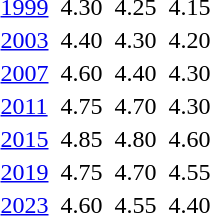<table>
<tr valign="top">
<td><a href='#'>1999</a><br></td>
<td></td>
<td>4.30</td>
<td></td>
<td>4.25</td>
<td></td>
<td>4.15</td>
</tr>
<tr valign="top">
<td><a href='#'>2003</a><br></td>
<td></td>
<td>4.40</td>
<td></td>
<td>4.30</td>
<td></td>
<td>4.20</td>
</tr>
<tr valign="top">
<td><a href='#'>2007</a><br></td>
<td></td>
<td>4.60</td>
<td></td>
<td>4.40</td>
<td></td>
<td>4.30</td>
</tr>
<tr valign="top">
<td><a href='#'>2011</a><br></td>
<td></td>
<td>4.75</td>
<td></td>
<td>4.70</td>
<td></td>
<td>4.30</td>
</tr>
<tr valign="top">
<td><a href='#'>2015</a><br></td>
<td></td>
<td>4.85</td>
<td></td>
<td>4.80</td>
<td></td>
<td>4.60</td>
</tr>
<tr valign="top">
<td><a href='#'>2019</a><br></td>
<td></td>
<td>4.75 </td>
<td></td>
<td>4.70</td>
<td></td>
<td>4.55</td>
</tr>
<tr valign="top">
<td><a href='#'>2023</a><br></td>
<td></td>
<td>4.60</td>
<td></td>
<td>4.55</td>
<td></td>
<td>4.40</td>
</tr>
</table>
